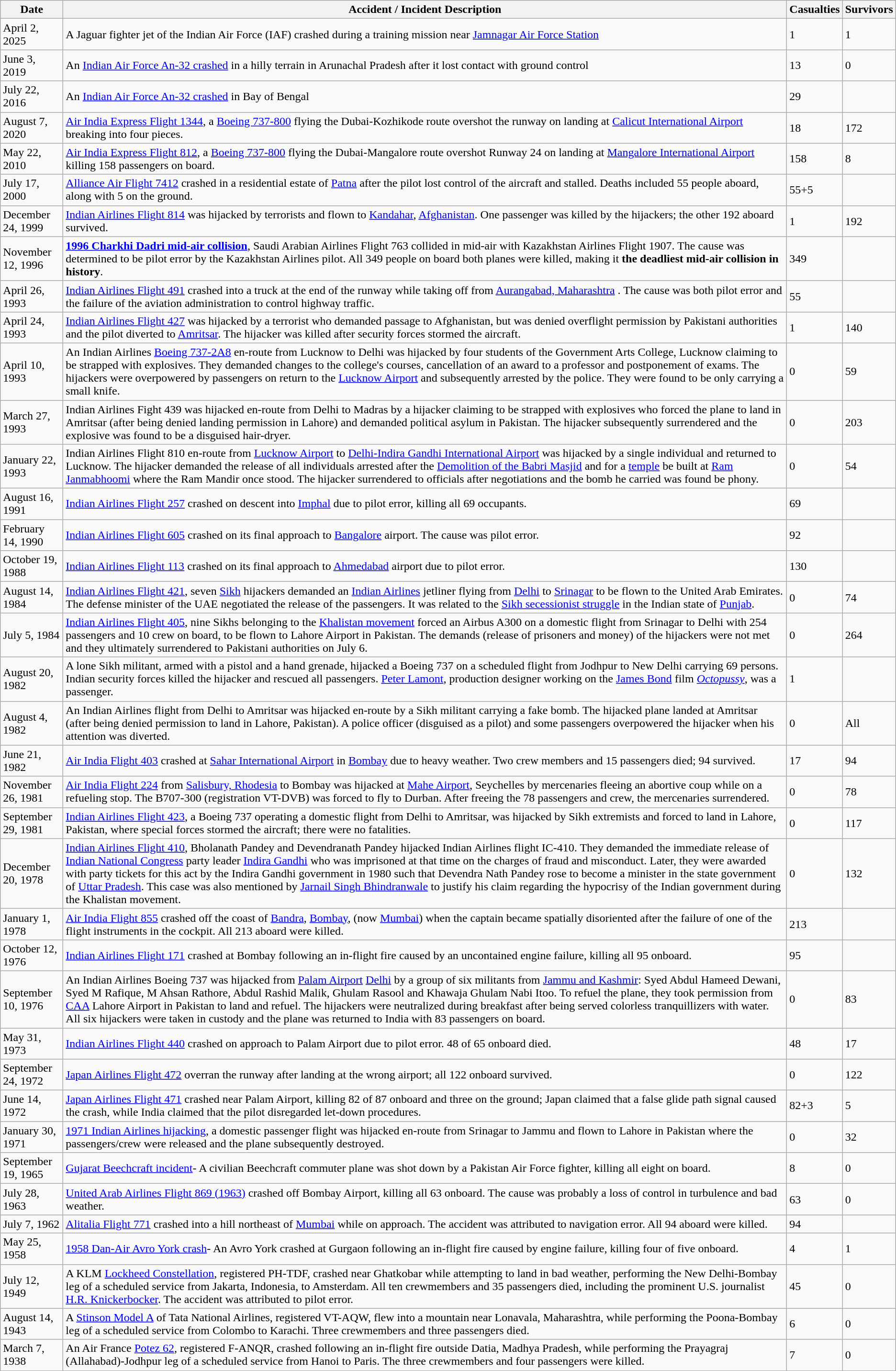<table class="wikitable sortable">
<tr>
<th scope="col" style="width: 80px;">Date</th>
<th>Accident / Incident Description</th>
<th>Casualties</th>
<th>Survivors</th>
</tr>
<tr>
<td>April 2, 2025</td>
<td>A Jaguar fighter jet of the Indian Air Force (IAF) crashed during a training mission near <a href='#'>Jamnagar Air Force Station</a></td>
<td>1</td>
<td>1</td>
</tr>
<tr>
<td>June 3, 2019</td>
<td>An <a href='#'>Indian Air Force An-32 crashed</a> in a hilly terrain in Arunachal Pradesh after it lost contact with ground control</td>
<td>13</td>
<td>0</td>
</tr>
<tr>
<td>July 22, 2016</td>
<td>An <a href='#'>Indian Air Force An-32 crashed</a> in Bay of Bengal</td>
<td>29</td>
<td></td>
</tr>
<tr>
<td>August 7, 2020</td>
<td><a href='#'>Air India Express Flight 1344</a>, a <a href='#'>Boeing 737-800</a> flying the Dubai-Kozhikode route overshot the runway on landing at <a href='#'>Calicut International Airport</a> breaking into four pieces.</td>
<td>18</td>
<td>172</td>
</tr>
<tr>
<td>May 22, 2010</td>
<td><a href='#'>Air India Express Flight 812</a>, a <a href='#'>Boeing 737-800</a> flying the Dubai-Mangalore route overshot Runway 24 on landing at <a href='#'>Mangalore International Airport</a> killing 158 passengers on board.</td>
<td>158</td>
<td>8</td>
</tr>
<tr>
<td>July 17, 2000</td>
<td><a href='#'>Alliance Air Flight 7412</a> crashed in a residential estate of <a href='#'>Patna</a> after the pilot lost control of the aircraft and stalled. Deaths included 55 people aboard, along with 5 on the ground.</td>
<td>55+5</td>
<td></td>
</tr>
<tr>
<td>December 24, 1999</td>
<td><a href='#'>Indian Airlines Flight 814</a> was hijacked by terrorists and flown to <a href='#'>Kandahar</a>, <a href='#'>Afghanistan</a>. One passenger was killed by the hijackers; the other 192 aboard survived.</td>
<td>1</td>
<td>192</td>
</tr>
<tr>
<td>November 12, 1996</td>
<td><strong><a href='#'>1996 Charkhi Dadri mid-air collision</a></strong>, Saudi Arabian Airlines Flight 763 collided in mid-air with Kazakhstan Airlines Flight 1907. The cause was determined to be pilot error by the Kazakhstan Airlines pilot. All 349 people on board both planes were killed, making it <strong>the deadliest mid-air collision in history</strong>.</td>
<td>349</td>
<td></td>
</tr>
<tr>
<td>April 26, 1993</td>
<td><a href='#'>Indian Airlines Flight 491</a> crashed into a truck at the end of the runway while taking off from <a href='#'>Aurangabad, Maharashtra</a> . The cause was both pilot error and the failure of the aviation administration to control highway traffic.</td>
<td>55</td>
<td></td>
</tr>
<tr>
<td>April 24, 1993</td>
<td><a href='#'>Indian Airlines Flight 427</a> was hijacked by a terrorist who demanded passage to Afghanistan, but was denied overflight permission by Pakistani authorities and the pilot diverted to <a href='#'>Amritsar</a>. The hijacker was killed after security forces stormed the aircraft.</td>
<td>1</td>
<td>140</td>
</tr>
<tr>
<td>April 10, 1993</td>
<td>An Indian Airlines <a href='#'>Boeing 737-2A8</a> en-route from Lucknow to Delhi was hijacked by four students of the Government Arts College, Lucknow claiming to be strapped with explosives. They demanded changes to the college's courses, cancellation of an award to a professor and postponement of exams. The hijackers were overpowered by passengers on return to the <a href='#'>Lucknow Airport</a> and subsequently arrested by the police. They were found to be only carrying a small knife.</td>
<td>0</td>
<td>59</td>
</tr>
<tr>
<td>March 27, 1993</td>
<td>Indian Airlines Fight 439 was hijacked en-route from Delhi to Madras by a hijacker claiming to be strapped with explosives who forced the plane to land in Amritsar (after being denied landing permission in Lahore) and demanded political asylum in Pakistan. The hijacker subsequently surrendered and the explosive was found to be a disguised hair-dryer.</td>
<td>0</td>
<td>203</td>
</tr>
<tr>
<td>January 22, 1993</td>
<td>Indian Airlines Flight 810 en-route from <a href='#'>Lucknow Airport</a> to <a href='#'>Delhi-Indira Gandhi International Airport</a> was hijacked by a single individual and returned to Lucknow. The hijacker demanded the release of all individuals arrested after the <a href='#'>Demolition of the Babri Masjid</a> and for a <a href='#'>temple</a> be built at <a href='#'>Ram Janmabhoomi</a> where the Ram Mandir once stood. The hijacker surrendered to officials after negotiations and the bomb he carried was found be phony.</td>
<td>0</td>
<td>54</td>
</tr>
<tr>
<td>August 16, 1991</td>
<td><a href='#'>Indian Airlines Flight 257</a> crashed on descent into <a href='#'>Imphal</a> due to pilot error, killing all 69 occupants.</td>
<td>69</td>
<td></td>
</tr>
<tr>
<td>February 14, 1990</td>
<td><a href='#'>Indian Airlines Flight 605</a> crashed on its final approach to <a href='#'>Bangalore</a> airport. The cause was pilot error.</td>
<td>92</td>
<td></td>
</tr>
<tr>
<td>October 19, 1988</td>
<td><a href='#'>Indian Airlines Flight 113</a> crashed on its final approach to <a href='#'>Ahmedabad</a> airport due to pilot error.</td>
<td>130</td>
<td></td>
</tr>
<tr>
<td>August 14, 1984</td>
<td><a href='#'>Indian Airlines Flight 421</a>, seven <a href='#'>Sikh</a> hijackers demanded an <a href='#'>Indian Airlines</a> jetliner flying from <a href='#'>Delhi</a> to <a href='#'>Srinagar</a> to be flown to the United Arab Emirates. The defense minister of the UAE negotiated the release of the passengers. It was related to the <a href='#'>Sikh secessionist struggle</a> in the Indian state of <a href='#'>Punjab</a>.</td>
<td>0</td>
<td>74</td>
</tr>
<tr>
<td>July 5, 1984</td>
<td><a href='#'>Indian Airlines Flight 405</a>, nine Sikhs belonging to the <a href='#'>Khalistan movement</a> forced an Airbus A300 on a domestic flight from Srinagar to Delhi with 254 passengers and 10 crew on board, to be flown to Lahore Airport in Pakistan. The demands (release of prisoners and money) of the hijackers were not met and they ultimately surrendered to Pakistani authorities on July 6.</td>
<td>0</td>
<td>264</td>
</tr>
<tr>
<td>August 20, 1982</td>
<td>A lone Sikh militant, armed with a pistol and a hand grenade, hijacked a Boeing 737 on a scheduled flight from Jodhpur to New Delhi carrying 69 persons. Indian security forces killed the hijacker and rescued all passengers. <a href='#'>Peter Lamont</a>, production designer working on the <a href='#'>James Bond</a> film <em><a href='#'>Octopussy</a></em>, was a passenger.</td>
<td>1</td>
<td></td>
</tr>
<tr>
<td>August 4, 1982</td>
<td>An Indian Airlines flight from Delhi to Amritsar was hijacked en-route by a Sikh militant carrying a fake bomb. The hijacked plane landed at Amritsar (after being denied permission to land in Lahore, Pakistan). A police officer (disguised as a pilot) and some passengers overpowered the hijacker when his attention was diverted.</td>
<td>0</td>
<td>All</td>
</tr>
<tr>
<td>June 21, 1982</td>
<td><a href='#'>Air India Flight 403</a> crashed at <a href='#'>Sahar International Airport</a> in <a href='#'>Bombay</a> due to heavy weather. Two crew members and 15 passengers died; 94 survived.</td>
<td>17</td>
<td>94</td>
</tr>
<tr>
<td>November 26, 1981</td>
<td><a href='#'>Air India Flight 224</a> from <a href='#'>Salisbury, Rhodesia</a> to Bombay was hijacked at <a href='#'>Mahe Airport</a>, Seychelles by mercenaries fleeing an abortive coup while on a refueling stop. The B707-300 (registration VT-DVB) was forced to fly to Durban. After freeing the 78 passengers and crew, the mercenaries surrendered.</td>
<td>0</td>
<td>78</td>
</tr>
<tr>
<td>September 29, 1981</td>
<td><a href='#'>Indian Airlines Flight 423</a>, a Boeing 737 operating a domestic flight from Delhi to Amritsar, was hijacked by Sikh extremists and forced to land in Lahore, Pakistan, where special forces stormed the aircraft; there were no fatalities.</td>
<td>0</td>
<td>117</td>
</tr>
<tr>
<td>December 20, 1978</td>
<td><a href='#'>Indian Airlines Flight 410</a>, Bholanath Pandey and Devendranath Pandey hijacked Indian Airlines flight IC-410. They demanded the immediate release of <a href='#'>Indian National Congress</a> party leader <a href='#'>Indira Gandhi</a> who was imprisoned at that time on the charges of fraud and misconduct. Later, they were awarded with party tickets for this act by the Indira Gandhi government in 1980 such that Devendra Nath Pandey rose to become a minister in the state government of <a href='#'>Uttar Pradesh</a>. This case was also mentioned by <a href='#'>Jarnail Singh Bhindranwale</a> to justify his claim regarding the hypocrisy of the Indian government during the Khalistan movement.</td>
<td>0</td>
<td>132</td>
</tr>
<tr>
<td>January 1, 1978</td>
<td><a href='#'>Air India Flight 855</a> crashed off the coast of <a href='#'>Bandra</a>, <a href='#'>Bombay</a>, (now <a href='#'>Mumbai</a>) when the captain became spatially disoriented after the failure of one of the flight instruments in the cockpit. All 213 aboard were killed.</td>
<td>213</td>
<td></td>
</tr>
<tr>
<td>October 12, 1976</td>
<td><a href='#'>Indian Airlines Flight 171</a> crashed at Bombay following an in-flight fire caused by an uncontained engine failure, killing all 95 onboard.</td>
<td>95</td>
<td></td>
</tr>
<tr>
<td>September 10, 1976</td>
<td>An Indian Airlines Boeing 737 was hijacked from <a href='#'>Palam Airport</a> <a href='#'>Delhi</a> by a group of six militants from <a href='#'>Jammu and Kashmir</a>: Syed Abdul Hameed Dewani, Syed M Rafique, M Ahsan Rathore, Abdul Rashid Malik, Ghulam Rasool and Khawaja Ghulam Nabi Itoo. To refuel the plane, they took permission from <a href='#'>CAA</a> Lahore Airport in Pakistan to land and refuel. The hijackers were neutralized during breakfast after being served colorless tranquillizers with water. All six hijackers were taken in custody and the plane was returned to India with 83 passengers on board.</td>
<td>0</td>
<td>83</td>
</tr>
<tr>
<td>May 31, 1973</td>
<td><a href='#'>Indian Airlines Flight 440</a> crashed on approach to Palam Airport due to pilot error. 48 of 65 onboard died.</td>
<td>48</td>
<td>17</td>
</tr>
<tr>
<td>September 24, 1972</td>
<td><a href='#'>Japan Airlines Flight 472</a> overran the runway after landing at the wrong airport; all 122 onboard survived.</td>
<td>0</td>
<td>122</td>
</tr>
<tr>
<td>June 14, 1972</td>
<td><a href='#'>Japan Airlines Flight 471</a> crashed near Palam Airport, killing 82 of 87 onboard and three on the ground; Japan claimed that a false glide path signal caused the crash, while India claimed that the pilot disregarded let-down procedures.</td>
<td>82+3</td>
<td>5</td>
</tr>
<tr>
<td>January 30, 1971</td>
<td><a href='#'>1971 Indian Airlines hijacking</a>, a domestic passenger flight was hijacked en-route from Srinagar to Jammu and flown to Lahore in Pakistan where the passengers/crew were released and the plane subsequently destroyed.</td>
<td>0</td>
<td>32</td>
</tr>
<tr>
<td>September 19, 1965</td>
<td><a href='#'>Gujarat Beechcraft incident</a>- A civilian Beechcraft commuter plane was shot down by a Pakistan Air Force fighter, killing all eight on board.</td>
<td>8</td>
<td>0</td>
</tr>
<tr>
<td>July 28, 1963</td>
<td><a href='#'>United Arab Airlines Flight 869 (1963)</a> crashed off Bombay Airport, killing all 63 onboard. The cause was probably a loss of control in turbulence and bad weather.</td>
<td>63</td>
<td>0</td>
</tr>
<tr>
<td>July 7, 1962</td>
<td><a href='#'>Alitalia Flight 771</a> crashed into a hill northeast of <a href='#'>Mumbai</a> while on approach. The accident was attributed to navigation error. All 94 aboard were killed.</td>
<td>94</td>
<td></td>
</tr>
<tr>
<td>May 25, 1958</td>
<td><a href='#'>1958 Dan-Air Avro York crash</a>- An Avro York crashed at Gurgaon following an in-flight fire caused by engine failure, killing four of five onboard.</td>
<td>4</td>
<td>1</td>
</tr>
<tr>
<td>July 12, 1949</td>
<td>A KLM <a href='#'>Lockheed Constellation</a>, registered PH-TDF, crashed near Ghatkobar while attempting to land in bad weather, performing the New Delhi-Bombay leg of a scheduled service from Jakarta, Indonesia, to Amsterdam. All ten crewmembers and 35 passengers died, including the prominent U.S. journalist <a href='#'>H.R. Knickerbocker</a>. The accident was attributed to pilot error.</td>
<td>45</td>
<td>0</td>
</tr>
<tr>
<td>August 14, 1943</td>
<td>A <a href='#'>Stinson Model A</a> of Tata National Airlines, registered VT-AQW, flew into a mountain near Lonavala, Maharashtra, while performing the Poona-Bombay leg of a scheduled service from Colombo to Karachi. Three crewmembers and three passengers died.</td>
<td>6</td>
<td>0</td>
</tr>
<tr>
<td>March 7, 1938</td>
<td>An Air France <a href='#'>Potez 62</a>, registered F-ANQR, crashed following an in-flight fire outside Datia, Madhya Pradesh, while performing the Prayagraj (Allahabad)-Jodhpur leg of a scheduled service from Hanoi to Paris. The three crewmembers and four passengers were killed.</td>
<td>7</td>
<td>0</td>
</tr>
<tr>
</tr>
</table>
